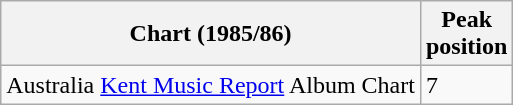<table class="wikitable">
<tr>
<th>Chart (1985/86)</th>
<th>Peak<br>position</th>
</tr>
<tr>
<td>Australia <a href='#'>Kent Music Report</a> Album Chart</td>
<td align="centre">7</td>
</tr>
</table>
